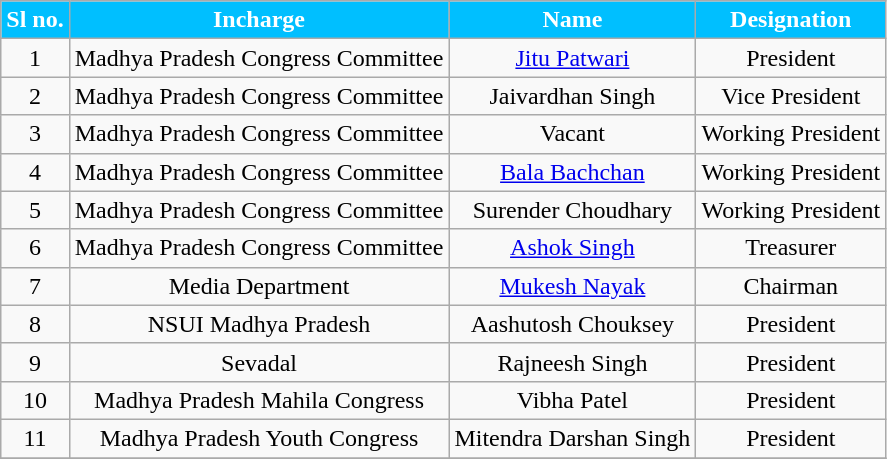<table class="wikitable sortable" style="text-align:center">
<tr>
<th Style="background-color:#00BFFF; color:white">Sl no.</th>
<th Style="background-color:#00BFFF; color:white">Incharge</th>
<th Style="background-color:#00BFFF; color:white">Name</th>
<th Style="background-color:#00BFFF; color:white">Designation</th>
</tr>
<tr>
<td>1</td>
<td>Madhya Pradesh Congress Committee</td>
<td><a href='#'>Jitu Patwari</a></td>
<td>President</td>
</tr>
<tr>
<td>2</td>
<td>Madhya Pradesh Congress Committee</td>
<td>Jaivardhan Singh</td>
<td>Vice President</td>
</tr>
<tr>
<td>3</td>
<td>Madhya Pradesh Congress Committee</td>
<td>Vacant</td>
<td>Working President</td>
</tr>
<tr>
<td>4</td>
<td>Madhya Pradesh Congress Committee</td>
<td><a href='#'>Bala Bachchan</a></td>
<td>Working President</td>
</tr>
<tr>
<td>5</td>
<td>Madhya Pradesh Congress Committee</td>
<td>Surender Choudhary</td>
<td>Working President</td>
</tr>
<tr>
<td>6</td>
<td>Madhya Pradesh Congress Committee</td>
<td><a href='#'>Ashok Singh</a></td>
<td>Treasurer</td>
</tr>
<tr>
<td>7</td>
<td>Media Department</td>
<td><a href='#'>Mukesh Nayak </a></td>
<td>Chairman</td>
</tr>
<tr>
<td>8</td>
<td>NSUI Madhya Pradesh</td>
<td>Aashutosh Chouksey</td>
<td>President</td>
</tr>
<tr>
<td>9</td>
<td>Sevadal</td>
<td>Rajneesh Singh</td>
<td>President</td>
</tr>
<tr>
<td>10</td>
<td>Madhya Pradesh Mahila Congress</td>
<td>Vibha Patel</td>
<td>President</td>
</tr>
<tr>
<td>11</td>
<td>Madhya Pradesh Youth Congress</td>
<td>Mitendra Darshan Singh</td>
<td>President</td>
</tr>
<tr>
</tr>
</table>
